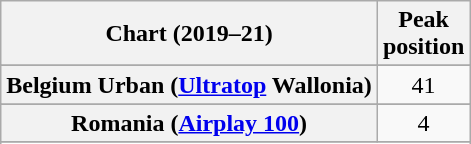<table class="wikitable sortable plainrowheaders" style="text-align:center">
<tr>
<th scope="col">Chart (2019–21)</th>
<th scope="col">Peak<br>position</th>
</tr>
<tr>
</tr>
<tr>
<th scope="row">Belgium Urban (<a href='#'>Ultratop</a> Wallonia)</th>
<td>41</td>
</tr>
<tr>
</tr>
<tr>
<th scope="row">Romania (<a href='#'>Airplay 100</a>)</th>
<td>4</td>
</tr>
<tr>
</tr>
<tr>
</tr>
<tr>
</tr>
</table>
